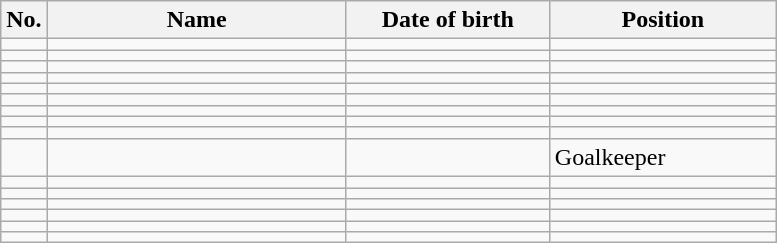<table class="wikitable sortable" style=font-size:100%; text-align:center;>
<tr>
<th>No.</th>
<th style=width:12em>Name</th>
<th style=width:8em>Date of birth</th>
<th style=width:9em>Position</th>
</tr>
<tr>
<td></td>
<td align=left></td>
<td align=right></td>
<td></td>
</tr>
<tr>
<td></td>
<td align=left></td>
<td align=right></td>
<td></td>
</tr>
<tr>
<td></td>
<td align=left></td>
<td align=right></td>
<td></td>
</tr>
<tr>
<td></td>
<td align=left></td>
<td align=right></td>
<td></td>
</tr>
<tr>
<td></td>
<td align=left></td>
<td align=right></td>
<td></td>
</tr>
<tr>
<td></td>
<td align=left></td>
<td align=right></td>
<td></td>
</tr>
<tr>
<td></td>
<td align=left></td>
<td align=right></td>
<td></td>
</tr>
<tr>
<td></td>
<td align=left></td>
<td align=right></td>
<td></td>
</tr>
<tr>
<td></td>
<td align=left></td>
<td align=right></td>
<td></td>
</tr>
<tr>
<td></td>
<td align=left></td>
<td align=right></td>
<td>Goalkeeper</td>
</tr>
<tr>
<td></td>
<td align=left></td>
<td align=right></td>
<td></td>
</tr>
<tr>
<td></td>
<td align=left></td>
<td align=right></td>
<td></td>
</tr>
<tr>
<td></td>
<td align=left></td>
<td align=right></td>
<td></td>
</tr>
<tr>
<td></td>
<td align=left></td>
<td align=right></td>
<td></td>
</tr>
<tr>
<td></td>
<td align=left></td>
<td align=right></td>
<td></td>
</tr>
<tr>
<td></td>
<td align=left></td>
<td align=right></td>
<td></td>
</tr>
</table>
